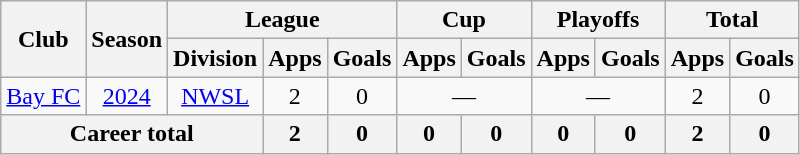<table class="wikitable" style="text-align: center;">
<tr>
<th rowspan="2">Club</th>
<th rowspan="2">Season</th>
<th colspan="3">League</th>
<th colspan="2">Cup</th>
<th colspan="2">Playoffs</th>
<th colspan="2">Total</th>
</tr>
<tr>
<th>Division</th>
<th>Apps</th>
<th>Goals</th>
<th>Apps</th>
<th>Goals</th>
<th>Apps</th>
<th>Goals</th>
<th>Apps</th>
<th>Goals</th>
</tr>
<tr>
<td><a href='#'>Bay FC</a></td>
<td><a href='#'>2024</a></td>
<td><a href='#'>NWSL</a></td>
<td>2</td>
<td>0</td>
<td colspan="2">—</td>
<td colspan="2">—</td>
<td>2</td>
<td>0</td>
</tr>
<tr>
<th colspan="3">Career total</th>
<th>2</th>
<th>0</th>
<th>0</th>
<th>0</th>
<th>0</th>
<th>0</th>
<th>2</th>
<th>0</th>
</tr>
</table>
